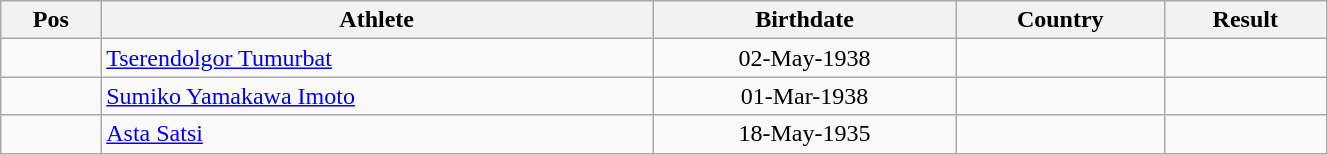<table class="wikitable"  style="text-align:center; width:70%;">
<tr>
<th>Pos</th>
<th>Athlete</th>
<th>Birthdate</th>
<th>Country</th>
<th>Result</th>
</tr>
<tr>
<td align=center></td>
<td align=left><a href='#'>Tserendolgor Tumurbat</a></td>
<td>02-May-1938</td>
<td align=left></td>
<td></td>
</tr>
<tr>
<td align=center></td>
<td align=left><a href='#'>Sumiko Yamakawa Imoto</a></td>
<td>01-Mar-1938</td>
<td align=left></td>
<td></td>
</tr>
<tr>
<td align=center></td>
<td align=left><a href='#'>Asta Satsi</a></td>
<td>18-May-1935</td>
<td align=left></td>
<td></td>
</tr>
</table>
